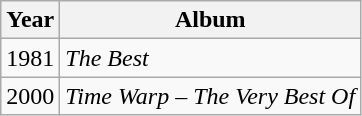<table class="wikitable">
<tr>
<th>Year</th>
<th>Album</th>
</tr>
<tr>
<td>1981</td>
<td><em>The Best</em></td>
</tr>
<tr>
<td>2000</td>
<td><em>Time Warp – The Very Best Of</em></td>
</tr>
</table>
